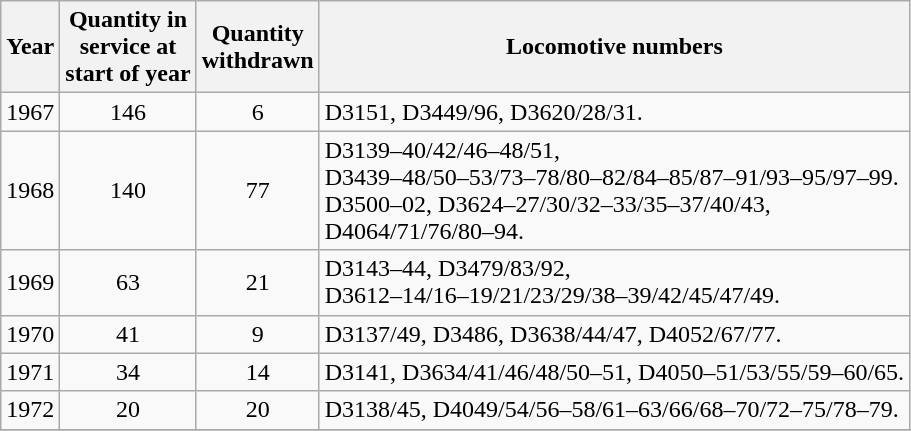<table class="wikitable" style=text-align:center>
<tr>
<th>Year</th>
<th>Quantity in<br>service at<br>start of year</th>
<th>Quantity<br>withdrawn</th>
<th>Locomotive numbers</th>
</tr>
<tr>
<td>1967</td>
<td>146</td>
<td>6</td>
<td align=left>D3151, D3449/96, D3620/28/31.</td>
</tr>
<tr>
<td>1968</td>
<td>140</td>
<td>77</td>
<td align=left>D3139–40/42/46–48/51,<br>D3439–48/50–53/73–78/80–82/84–85/87–91/93–95/97–99.<br>D3500–02, D3624–27/30/32–33/35–37/40/43,<br>D4064/71/76/80–94.</td>
</tr>
<tr>
<td>1969</td>
<td>63</td>
<td>21</td>
<td align=left>D3143–44, D3479/83/92,<br>D3612–14/16–19/21/23/29/38–39/42/45/47/49.</td>
</tr>
<tr>
<td>1970</td>
<td>41</td>
<td>9</td>
<td align=left>D3137/49, D3486, D3638/44/47, D4052/67/77.</td>
</tr>
<tr>
<td>1971</td>
<td>34</td>
<td>14</td>
<td align=left>D3141, D3634/41/46/48/50–51, D4050–51/53/55/59–60/65.</td>
</tr>
<tr>
<td>1972</td>
<td>20</td>
<td>20</td>
<td align=left>D3138/45, D4049/54/56–58/61–63/66/68–70/72–75/78–79.</td>
</tr>
<tr>
</tr>
</table>
